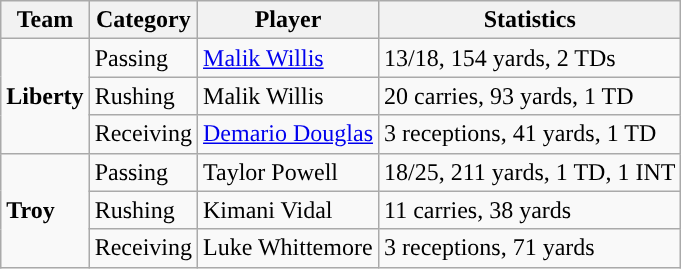<table class="wikitable" style="float: left;">
<tr>
<th>Team</th>
<th>Category</th>
<th>Player</th>
<th>Statistics</th>
</tr>
<tr>
<td rowspan=3><strong>Liberty</strong></td>
<td>Passing</td>
<td><a href='#'>Malik Willis</a></td>
<td>13/18, 154 yards, 2 TDs</td>
</tr>
<tr>
<td>Rushing</td>
<td>Malik Willis</td>
<td>20 carries, 93 yards, 1 TD</td>
</tr>
<tr>
<td>Receiving</td>
<td><a href='#'>Demario Douglas</a></td>
<td>3 receptions, 41 yards, 1 TD</td>
</tr>
<tr>
<td rowspan=3><strong>Troy</strong></td>
<td>Passing</td>
<td>Taylor Powell</td>
<td>18/25, 211 yards, 1 TD, 1 INT</td>
</tr>
<tr>
<td>Rushing</td>
<td>Kimani Vidal</td>
<td>11 carries, 38 yards</td>
</tr>
<tr>
<td>Receiving</td>
<td>Luke Whittemore</td>
<td>3 receptions, 71 yards</td>
</tr>
</table>
